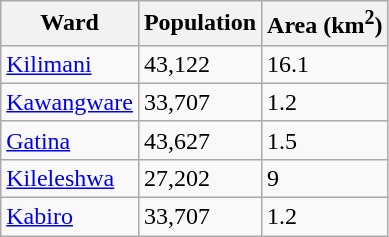<table class="wikitable">
<tr>
<th>Ward</th>
<th>Population</th>
<th>Area (km<sup>2</sup>)</th>
</tr>
<tr>
<td><a href='#'>Kilimani</a></td>
<td>43,122</td>
<td>16.1</td>
</tr>
<tr>
<td><a href='#'>Kawangware</a></td>
<td>33,707</td>
<td>1.2</td>
</tr>
<tr>
<td><a href='#'>Gatina</a></td>
<td>43,627</td>
<td>1.5</td>
</tr>
<tr>
<td><a href='#'>Kileleshwa</a></td>
<td>27,202</td>
<td>9</td>
</tr>
<tr>
<td><a href='#'>Kabiro</a></td>
<td>33,707</td>
<td>1.2</td>
</tr>
</table>
